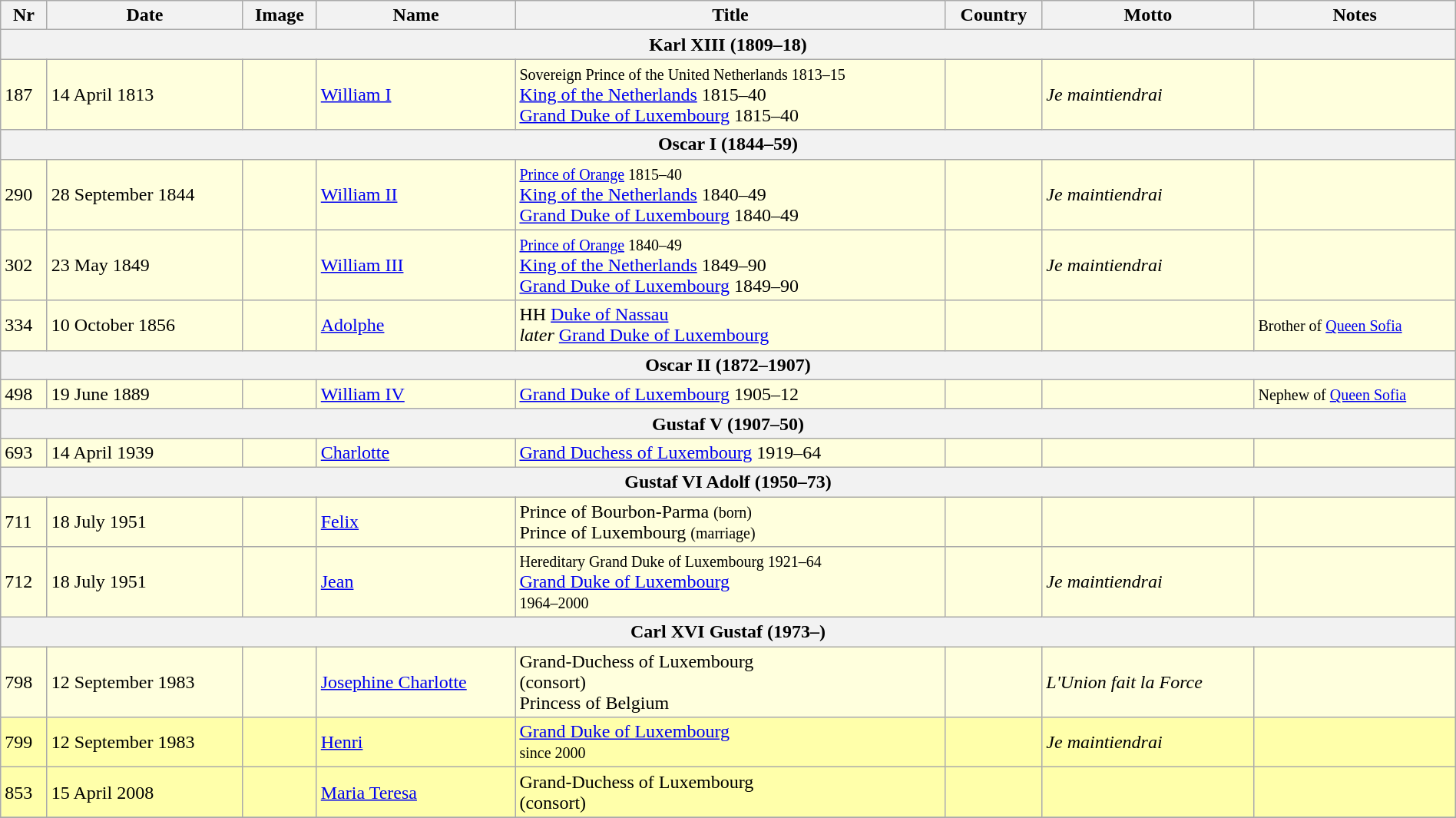<table class="wikitable" width=100%>
<tr>
<th>Nr</th>
<th>Date</th>
<th>Image</th>
<th>Name</th>
<th>Title</th>
<th>Country</th>
<th>Motto</th>
<th>Notes</th>
</tr>
<tr>
<th colspan=8>Karl XIII (1809–18)</th>
</tr>
<tr bgcolor="#FFFFDD">
<td>187</td>
<td>14 April 1813</td>
<td></td>
<td><a href='#'>William I</a></td>
<td><small>Sovereign Prince of the United Netherlands 1813–15</small><br> <a href='#'>King of the Netherlands</a> 1815–40<br><a href='#'>Grand Duke of Luxembourg</a> 1815–40</td>
<td><br></td>
<td><em>Je maintiendrai</em></td>
<td></td>
</tr>
<tr>
<th colspan=8>Oscar I (1844–59)</th>
</tr>
<tr bgcolor="#FFFFDD">
<td>290</td>
<td>28 September 1844</td>
<td></td>
<td><a href='#'>William II</a></td>
<td><small><a href='#'>Prince of Orange</a> 1815–40</small><br> <a href='#'>King of the Netherlands</a> 1840–49<br><a href='#'>Grand Duke of Luxembourg</a> 1840–49</td>
<td><br></td>
<td><em>Je maintiendrai</em></td>
<td></td>
</tr>
<tr bgcolor="#FFFFDD">
<td>302</td>
<td>23 May 1849</td>
<td></td>
<td><a href='#'>William III</a></td>
<td><small><a href='#'>Prince of Orange</a> 1840–49</small><br><a href='#'>King of the Netherlands</a> 1849–90<br><a href='#'>Grand Duke of Luxembourg</a> 1849–90</td>
<td><br></td>
<td><em>Je maintiendrai</em></td>
<td></td>
</tr>
<tr bgcolor="#FFFFDD">
<td>334</td>
<td>10 October 1856</td>
<td></td>
<td><a href='#'>Adolphe</a></td>
<td>HH <a href='#'>Duke of Nassau</a><br><em>later</em> <a href='#'>Grand Duke of Luxembourg</a></td>
<td><br></td>
<td></td>
<td><small>Brother of <a href='#'>Queen Sofia</a></small></td>
</tr>
<tr>
<th colspan=8>Oscar II (1872–1907)</th>
</tr>
<tr bgcolor="#FFFFDD">
<td>498</td>
<td>19 June 1889</td>
<td></td>
<td><a href='#'>William IV</a></td>
<td><a href='#'>Grand Duke of Luxembourg</a> 1905–12</td>
<td></td>
<td></td>
<td><small>Nephew of <a href='#'>Queen Sofia</a></small></td>
</tr>
<tr>
<th colspan=8>Gustaf V (1907–50)</th>
</tr>
<tr bgcolor="#FFFFDD">
<td>693</td>
<td>14 April 1939</td>
<td></td>
<td><a href='#'>Charlotte</a></td>
<td><a href='#'>Grand Duchess of Luxembourg</a> 1919–64</td>
<td></td>
<td></td>
<td></td>
</tr>
<tr>
<th colspan=8>Gustaf VI Adolf (1950–73)</th>
</tr>
<tr bgcolor="#FFFFDD">
<td>711</td>
<td>18 July 1951</td>
<td></td>
<td><a href='#'>Felix</a></td>
<td>Prince of Bourbon-Parma <small>(born)</small><br>Prince of Luxembourg <small>(marriage)</small></td>
<td></td>
<td></td>
<td></td>
</tr>
<tr bgcolor="#FFFFDD">
<td>712</td>
<td>18 July 1951</td>
<td></td>
<td><a href='#'>Jean</a></td>
<td><small>Hereditary Grand Duke of Luxembourg 1921–64</small><br><a href='#'>Grand Duke of Luxembourg</a><br><small>1964–2000</small></td>
<td></td>
<td><em>Je maintiendrai</em></td>
<td></td>
</tr>
<tr>
<th colspan=8>Carl XVI Gustaf (1973–)</th>
</tr>
<tr bgcolor="#FFFFDD">
<td>798</td>
<td>12 September 1983</td>
<td></td>
<td><a href='#'>Josephine Charlotte</a></td>
<td>Grand-Duchess of Luxembourg<br>(consort)<br>Princess of Belgium</td>
<td><br></td>
<td><em>L'Union fait la Force</em></td>
<td></td>
</tr>
<tr bgcolor="#FFFFAA">
<td>799</td>
<td>12 September 1983</td>
<td></td>
<td><a href='#'>Henri</a></td>
<td><a href='#'>Grand Duke of Luxembourg</a><br><small>since 2000</small></td>
<td></td>
<td><em>Je maintiendrai</em></td>
<td></td>
</tr>
<tr bgcolor="#FFFFAA">
<td>853</td>
<td>15 April 2008</td>
<td></td>
<td><a href='#'>Maria Teresa</a></td>
<td>Grand-Duchess of Luxembourg<br>(consort)</td>
<td><br></td>
<td></td>
<td></td>
</tr>
<tr>
</tr>
</table>
